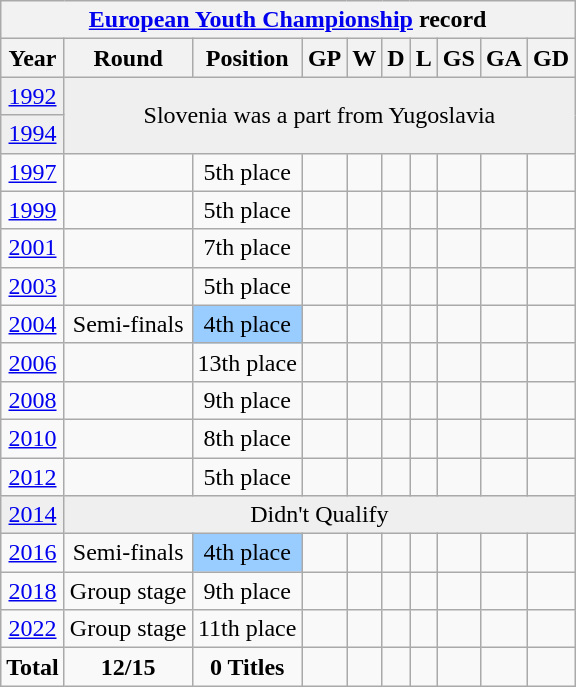<table class="wikitable" style="text-align: center;">
<tr>
<th colspan=10><a href='#'>European Youth Championship</a> record</th>
</tr>
<tr>
<th>Year</th>
<th>Round</th>
<th>Position</th>
<th>GP</th>
<th>W</th>
<th>D</th>
<th>L</th>
<th>GS</th>
<th>GA</th>
<th>GD</th>
</tr>
<tr bgcolor=efefef>
<td> <a href='#'>1992</a></td>
<td colspan=10 rowspan=2>Slovenia was a part from Yugoslavia</td>
</tr>
<tr bgcolor=efefef>
<td> <a href='#'>1994</a></td>
</tr>
<tr bgcolor=>
<td> <a href='#'>1997</a></td>
<td></td>
<td>5th place</td>
<td></td>
<td></td>
<td></td>
<td></td>
<td></td>
<td></td>
<td></td>
</tr>
<tr bgcolor=>
<td> <a href='#'>1999</a></td>
<td></td>
<td>5th place</td>
<td></td>
<td></td>
<td></td>
<td></td>
<td></td>
<td></td>
<td></td>
</tr>
<tr bgcolor=>
<td> <a href='#'>2001</a></td>
<td></td>
<td>7th place</td>
<td></td>
<td></td>
<td></td>
<td></td>
<td></td>
<td></td>
<td></td>
</tr>
<tr bgcolor=>
<td> <a href='#'>2003</a></td>
<td></td>
<td>5th place</td>
<td></td>
<td></td>
<td></td>
<td></td>
<td></td>
<td></td>
<td></td>
</tr>
<tr bgcolor=>
<td> <a href='#'>2004</a></td>
<td>Semi-finals</td>
<td bgcolor=9acdff>4th place</td>
<td></td>
<td></td>
<td></td>
<td></td>
<td></td>
<td></td>
<td></td>
</tr>
<tr bgcolor=>
<td> <a href='#'>2006</a></td>
<td></td>
<td>13th place</td>
<td></td>
<td></td>
<td></td>
<td></td>
<td></td>
<td></td>
<td></td>
</tr>
<tr bgcolor=>
<td> <a href='#'>2008</a></td>
<td></td>
<td>9th place</td>
<td></td>
<td></td>
<td></td>
<td></td>
<td></td>
<td></td>
<td></td>
</tr>
<tr bgcolor=>
<td> <a href='#'>2010</a></td>
<td></td>
<td>8th place</td>
<td></td>
<td></td>
<td></td>
<td></td>
<td></td>
<td></td>
<td></td>
</tr>
<tr bgcolor=>
<td> <a href='#'>2012</a></td>
<td></td>
<td>5th place</td>
<td></td>
<td></td>
<td></td>
<td></td>
<td></td>
<td></td>
<td></td>
</tr>
<tr bgcolor=efefef>
<td> <a href='#'>2014</a></td>
<td colspan=10>Didn't Qualify</td>
</tr>
<tr bgcolor=>
<td> <a href='#'>2016</a></td>
<td>Semi-finals</td>
<td bgcolor=9acdff>4th place</td>
<td></td>
<td></td>
<td></td>
<td></td>
<td></td>
<td></td>
<td></td>
</tr>
<tr bgcolor=>
<td> <a href='#'>2018</a></td>
<td>Group stage</td>
<td>9th place</td>
<td></td>
<td></td>
<td></td>
<td></td>
<td></td>
<td></td>
<td></td>
</tr>
<tr>
<td> <a href='#'>2022</a></td>
<td>Group stage</td>
<td>11th place</td>
<td></td>
<td></td>
<td></td>
<td></td>
<td></td>
<td></td>
<td></td>
</tr>
<tr>
<td><strong>Total</strong></td>
<td><strong>12/15</strong></td>
<td><strong>0 Titles</strong></td>
<td><strong> </strong></td>
<td><strong> </strong></td>
<td><strong> </strong></td>
<td><strong> </strong></td>
<td><strong> </strong></td>
<td><strong> </strong></td>
<td><strong> </strong></td>
</tr>
</table>
